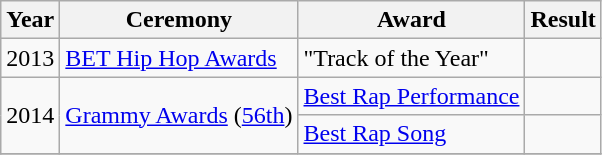<table class="wikitable">
<tr>
<th>Year</th>
<th>Ceremony</th>
<th>Award</th>
<th>Result</th>
</tr>
<tr>
<td>2013</td>
<td><a href='#'>BET Hip Hop Awards</a></td>
<td>"Track of the Year"</td>
<td></td>
</tr>
<tr>
<td rowspan="2">2014</td>
<td rowspan="2"><a href='#'>Grammy Awards</a> (<a href='#'>56th</a>)</td>
<td><a href='#'>Best Rap Performance</a></td>
<td></td>
</tr>
<tr>
<td><a href='#'>Best Rap Song</a></td>
<td></td>
</tr>
<tr>
</tr>
</table>
